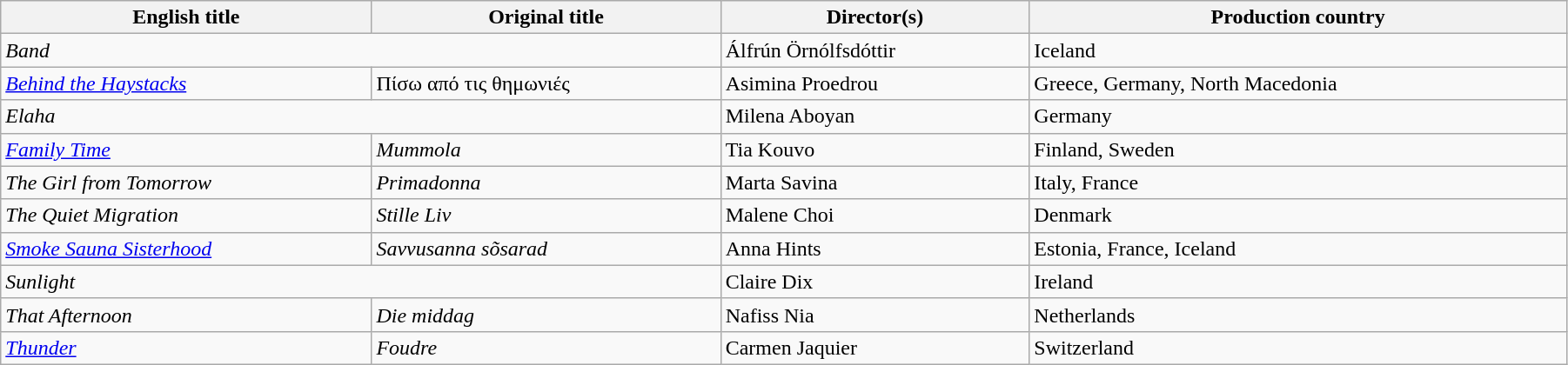<table class="wikitable" style="width:95%; margin-bottom:2px">
<tr>
<th>English title</th>
<th>Original title</th>
<th>Director(s)</th>
<th>Production country</th>
</tr>
<tr>
<td colspan="2"><em>Band</em></td>
<td>Álfrún Örnólfsdóttir</td>
<td>Iceland</td>
</tr>
<tr>
<td><em><a href='#'>Behind the Haystacks</a></em></td>
<td>Πίσω από τις θημωνιές</td>
<td>Asimina Proedrou</td>
<td>Greece, Germany, North Macedonia</td>
</tr>
<tr>
<td colspan="2"><em>Elaha</em></td>
<td>Milena Aboyan</td>
<td>Germany</td>
</tr>
<tr>
<td><em><a href='#'>Family Time</a></em></td>
<td><em>Mummola</em></td>
<td>Tia Kouvo</td>
<td>Finland, Sweden</td>
</tr>
<tr>
<td><em>The Girl from Tomorrow</em></td>
<td><em>Primadonna</em></td>
<td>Marta Savina</td>
<td>Italy, France</td>
</tr>
<tr>
<td><em>The Quiet Migration</em></td>
<td><em>Stille Liv</em></td>
<td>Malene Choi</td>
<td>Denmark</td>
</tr>
<tr>
<td><em><a href='#'>Smoke Sauna Sisterhood</a></em></td>
<td><em>Savvusanna sõsarad</em></td>
<td>Anna Hints</td>
<td>Estonia, France, Iceland</td>
</tr>
<tr>
<td colspan="2"><em>Sunlight</em></td>
<td>Claire Dix</td>
<td>Ireland</td>
</tr>
<tr>
<td><em>That Afternoon</em></td>
<td><em>Die middag</em></td>
<td>Nafiss Nia</td>
<td>Netherlands</td>
</tr>
<tr>
<td><em><a href='#'>Thunder</a></em></td>
<td><em>Foudre</em></td>
<td>Carmen Jaquier</td>
<td>Switzerland</td>
</tr>
</table>
